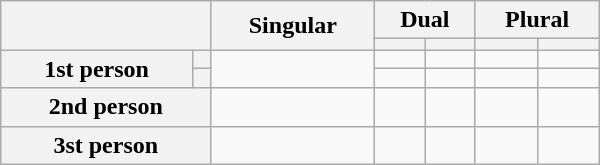<table class="wikitable" style="text-align: center" width="400">
<tr>
<th rowspan="2" colspan="2"></th>
<th rowspan="2">Singular</th>
<th colspan="2">Dual</th>
<th colspan="2">Plural</th>
</tr>
<tr>
<th></th>
<th></th>
<th></th>
<th></th>
</tr>
<tr>
<th rowspan="2">1st person</th>
<th></th>
<td rowspan="2"></td>
<td></td>
<td></td>
<td></td>
<td></td>
</tr>
<tr>
<th></th>
<td></td>
<td></td>
<td></td>
<td></td>
</tr>
<tr>
<th colspan="2">2nd person</th>
<td></td>
<td></td>
<td></td>
<td></td>
<td></td>
</tr>
<tr>
<th colspan="2">3st person</th>
<td></td>
<td></td>
<td></td>
<td></td>
<td></td>
</tr>
</table>
